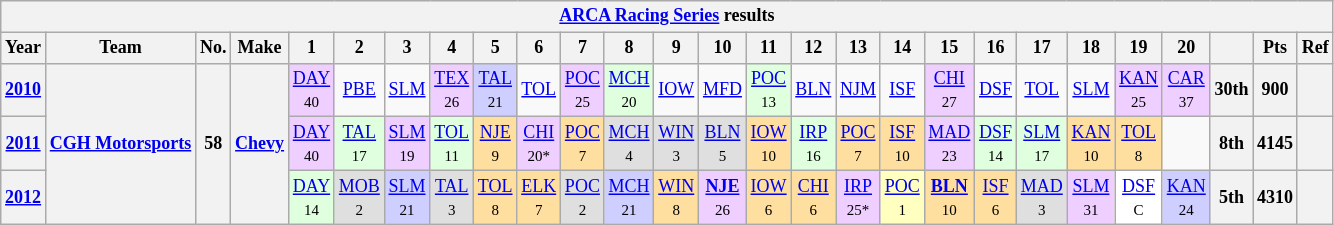<table class="wikitable" style="text-align:center; font-size:75%">
<tr>
<th colspan=45><a href='#'>ARCA Racing Series</a> results</th>
</tr>
<tr>
<th>Year</th>
<th>Team</th>
<th>No.</th>
<th>Make</th>
<th>1</th>
<th>2</th>
<th>3</th>
<th>4</th>
<th>5</th>
<th>6</th>
<th>7</th>
<th>8</th>
<th>9</th>
<th>10</th>
<th>11</th>
<th>12</th>
<th>13</th>
<th>14</th>
<th>15</th>
<th>16</th>
<th>17</th>
<th>18</th>
<th>19</th>
<th>20</th>
<th></th>
<th>Pts</th>
<th>Ref</th>
</tr>
<tr>
<th><a href='#'>2010</a></th>
<th rowspan=3><a href='#'>CGH Motorsports</a></th>
<th rowspan=3>58</th>
<th rowspan=3><a href='#'>Chevy</a></th>
<td style="background:#EFCFFF;"><a href='#'>DAY</a> <br><small>40</small></td>
<td><a href='#'>PBE</a></td>
<td><a href='#'>SLM</a></td>
<td style="background:#EFCFFF;"><a href='#'>TEX</a> <br><small>26</small></td>
<td style="background:#CFCFFF;"><a href='#'>TAL</a> <br><small>21</small></td>
<td><a href='#'>TOL</a></td>
<td style="background:#EFCFFF;"><a href='#'>POC</a> <br><small>25</small></td>
<td style="background:#DFFFDF;"><a href='#'>MCH</a> <br><small>20</small></td>
<td><a href='#'>IOW</a></td>
<td><a href='#'>MFD</a></td>
<td style="background:#DFFFDF;"><a href='#'>POC</a> <br><small>13</small></td>
<td><a href='#'>BLN</a></td>
<td><a href='#'>NJM</a></td>
<td><a href='#'>ISF</a></td>
<td style="background:#EFCFFF;"><a href='#'>CHI</a> <br><small>27</small></td>
<td><a href='#'>DSF</a></td>
<td><a href='#'>TOL</a></td>
<td><a href='#'>SLM</a></td>
<td style="background:#EFCFFF;"><a href='#'>KAN</a> <br><small>25</small></td>
<td style="background:#EFCFFF;"><a href='#'>CAR</a> <br><small>37</small></td>
<th>30th</th>
<th>900</th>
<th></th>
</tr>
<tr>
<th><a href='#'>2011</a></th>
<td style="background:#EFCFFF;"><a href='#'>DAY</a> <br><small>40</small></td>
<td style="background:#DFFFDF;"><a href='#'>TAL</a> <br><small>17</small></td>
<td style="background:#EFCFFF;"><a href='#'>SLM</a> <br><small>19</small></td>
<td style="background:#DFFFDF;"><a href='#'>TOL</a> <br><small>11</small></td>
<td style="background:#FFDF9F;"><a href='#'>NJE</a> <br><small>9</small></td>
<td style="background:#EFCFFF;"><a href='#'>CHI</a> <br><small>20*</small></td>
<td style="background:#FFDF9F;"><a href='#'>POC</a> <br><small>7</small></td>
<td style="background:#DFDFDF;"><a href='#'>MCH</a> <br><small>4</small></td>
<td style="background:#DFDFDF;"><a href='#'>WIN</a> <br><small>3</small></td>
<td style="background:#DFDFDF;"><a href='#'>BLN</a> <br><small>5</small></td>
<td style="background:#FFDF9F;"><a href='#'>IOW</a> <br><small>10</small></td>
<td style="background:#DFFFDF;"><a href='#'>IRP</a> <br><small>16</small></td>
<td style="background:#FFDF9F;"><a href='#'>POC</a> <br><small>7</small></td>
<td style="background:#FFDF9F;"><a href='#'>ISF</a> <br><small>10</small></td>
<td style="background:#EFCFFF;"><a href='#'>MAD</a> <br><small>23</small></td>
<td style="background:#DFFFDF;"><a href='#'>DSF</a> <br><small>14</small></td>
<td style="background:#DFFFDF;"><a href='#'>SLM</a> <br><small>17</small></td>
<td style="background:#FFDF9F;"><a href='#'>KAN</a> <br><small>10</small></td>
<td style="background:#FFDF9F;"><a href='#'>TOL</a> <br><small>8</small></td>
<td></td>
<th>8th</th>
<th>4145</th>
<th></th>
</tr>
<tr>
<th><a href='#'>2012</a></th>
<td style="background:#DFFFDF;"><a href='#'>DAY</a> <br><small>14</small></td>
<td style="background:#DFDFDF;"><a href='#'>MOB</a> <br><small>2</small></td>
<td style="background:#CFCFFF;"><a href='#'>SLM</a> <br><small>21</small></td>
<td style="background:#DFDFDF;"><a href='#'>TAL</a> <br><small>3</small></td>
<td style="background:#FFDF9F;"><a href='#'>TOL</a> <br><small>8</small></td>
<td style="background:#FFDF9F;"><a href='#'>ELK</a> <br><small>7</small></td>
<td style="background:#DFDFDF;"><a href='#'>POC</a> <br><small>2</small></td>
<td style="background:#CFCFFF;"><a href='#'>MCH</a> <br><small>21</small></td>
<td style="background:#FFDF9F;"><a href='#'>WIN</a> <br><small>8</small></td>
<td style="background:#EFCFFF;"><strong><a href='#'>NJE</a></strong> <br><small>26</small></td>
<td style="background:#FFDF9F;"><a href='#'>IOW</a> <br><small>6</small></td>
<td style="background:#FFDF9F;"><a href='#'>CHI</a> <br><small>6</small></td>
<td style="background:#EFCFFF;"><a href='#'>IRP</a> <br><small>25*</small></td>
<td style="background:#FFFFBF;"><a href='#'>POC</a> <br><small>1</small></td>
<td style="background:#FFDF9F;"><strong><a href='#'>BLN</a></strong> <br><small>10</small></td>
<td style="background:#FFDF9F;"><a href='#'>ISF</a> <br><small>6</small></td>
<td style="background:#DFDFDF;"><a href='#'>MAD</a> <br><small>3</small></td>
<td style="background:#EFCFFF;"><a href='#'>SLM</a> <br><small>31</small></td>
<td style="background:#FFFFFF;"><a href='#'>DSF</a> <br><small>C</small></td>
<td style="background:#CFCFFF;"><a href='#'>KAN</a> <br><small>24</small></td>
<th>5th</th>
<th>4310</th>
<th></th>
</tr>
</table>
